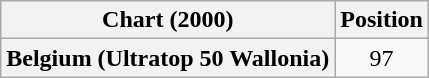<table class="wikitable plainrowheaders" style="text-align:center">
<tr>
<th>Chart (2000)</th>
<th>Position</th>
</tr>
<tr>
<th scope="row">Belgium (Ultratop 50 Wallonia)</th>
<td>97</td>
</tr>
</table>
